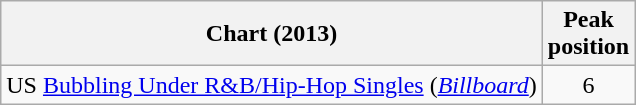<table class="wikitable plainrowheaders">
<tr>
<th scope="col">Chart (2013)</th>
<th scope="col">Peak<br>position</th>
</tr>
<tr>
<td scope="row">US <a href='#'>Bubbling Under R&B/Hip-Hop Singles</a> (<em><a href='#'>Billboard</a></em>)</td>
<td style="text-align:center;">6</td>
</tr>
</table>
